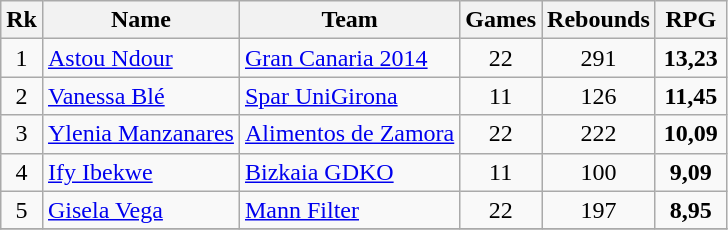<table class="wikitable" style="text-align: center;">
<tr>
<th>Rk</th>
<th>Name</th>
<th>Team</th>
<th>Games</th>
<th>Rebounds</th>
<th width=40>RPG</th>
</tr>
<tr>
<td>1</td>
<td align="left"> <a href='#'>Astou Ndour</a></td>
<td align="left"><a href='#'>Gran Canaria 2014</a></td>
<td>22</td>
<td>291</td>
<td><strong>13,23</strong></td>
</tr>
<tr>
<td>2</td>
<td align="left"> <a href='#'>Vanessa Blé</a></td>
<td align="left"><a href='#'>Spar UniGirona</a></td>
<td>11</td>
<td>126</td>
<td><strong>11,45</strong></td>
</tr>
<tr>
<td>3</td>
<td align="left"> <a href='#'>Ylenia Manzanares</a></td>
<td align="left"><a href='#'>Alimentos de Zamora</a></td>
<td>22</td>
<td>222</td>
<td><strong>10,09</strong></td>
</tr>
<tr>
<td>4</td>
<td align="left"> <a href='#'>Ify Ibekwe</a></td>
<td align="left"><a href='#'>Bizkaia GDKO</a></td>
<td>11</td>
<td>100</td>
<td><strong>9,09</strong></td>
</tr>
<tr>
<td>5</td>
<td align="left"> <a href='#'>Gisela Vega</a></td>
<td align="left"><a href='#'>Mann Filter</a></td>
<td>22</td>
<td>197</td>
<td><strong>8,95</strong></td>
</tr>
<tr>
</tr>
</table>
